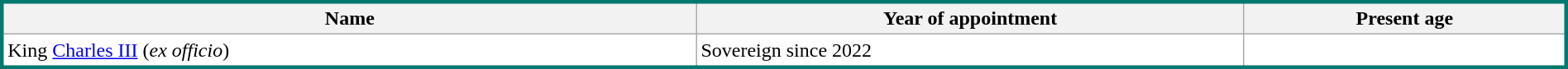<table class="wikitable" style="width:100%; background:white; border:#01796f solid;">
<tr>
<th>Name</th>
<th><strong>Year of appointment</strong></th>
<th><strong>Present age</strong></th>
</tr>
<tr>
<td>King <a href='#'>Charles III</a> (<em>ex officio</em>)</td>
<td>Sovereign since 2022</td>
<td></td>
</tr>
</table>
